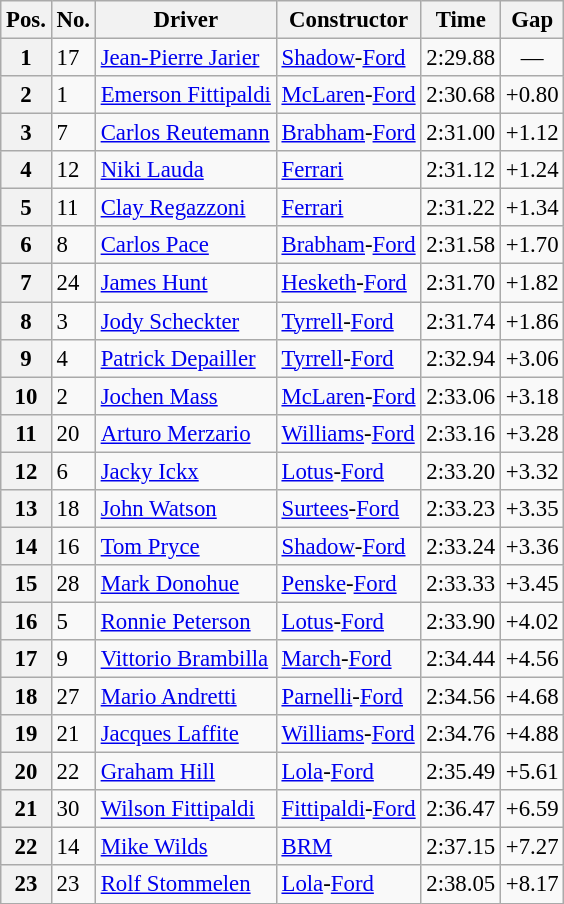<table class="wikitable" style="font-size: 95%">
<tr>
<th>Pos.</th>
<th>No.</th>
<th>Driver</th>
<th>Constructor</th>
<th>Time</th>
<th>Gap</th>
</tr>
<tr>
<th>1</th>
<td>17</td>
<td> <a href='#'>Jean-Pierre Jarier</a></td>
<td><a href='#'>Shadow</a>-<a href='#'>Ford</a></td>
<td>2:29.88</td>
<td align="center">—</td>
</tr>
<tr>
<th>2</th>
<td>1</td>
<td> <a href='#'>Emerson Fittipaldi</a></td>
<td><a href='#'>McLaren</a>-<a href='#'>Ford</a></td>
<td>2:30.68</td>
<td>+0.80</td>
</tr>
<tr>
<th>3</th>
<td>7</td>
<td> <a href='#'>Carlos Reutemann</a></td>
<td><a href='#'>Brabham</a>-<a href='#'>Ford</a></td>
<td>2:31.00</td>
<td>+1.12</td>
</tr>
<tr>
<th>4</th>
<td>12</td>
<td> <a href='#'>Niki Lauda</a></td>
<td><a href='#'>Ferrari</a></td>
<td>2:31.12</td>
<td>+1.24</td>
</tr>
<tr>
<th>5</th>
<td>11</td>
<td> <a href='#'>Clay Regazzoni</a></td>
<td><a href='#'>Ferrari</a></td>
<td>2:31.22</td>
<td>+1.34</td>
</tr>
<tr>
<th>6</th>
<td>8</td>
<td> <a href='#'>Carlos Pace</a></td>
<td><a href='#'>Brabham</a>-<a href='#'>Ford</a></td>
<td>2:31.58</td>
<td>+1.70</td>
</tr>
<tr>
<th>7</th>
<td>24</td>
<td> <a href='#'>James Hunt</a></td>
<td><a href='#'>Hesketh</a>-<a href='#'>Ford</a></td>
<td>2:31.70</td>
<td>+1.82</td>
</tr>
<tr>
<th>8</th>
<td>3</td>
<td> <a href='#'>Jody Scheckter</a></td>
<td><a href='#'>Tyrrell</a>-<a href='#'>Ford</a></td>
<td>2:31.74</td>
<td>+1.86</td>
</tr>
<tr>
<th>9</th>
<td>4</td>
<td> <a href='#'>Patrick Depailler</a></td>
<td><a href='#'>Tyrrell</a>-<a href='#'>Ford</a></td>
<td>2:32.94</td>
<td>+3.06</td>
</tr>
<tr>
<th>10</th>
<td>2</td>
<td> <a href='#'>Jochen Mass</a></td>
<td><a href='#'>McLaren</a>-<a href='#'>Ford</a></td>
<td>2:33.06</td>
<td>+3.18</td>
</tr>
<tr>
<th>11</th>
<td>20</td>
<td> <a href='#'>Arturo Merzario</a></td>
<td><a href='#'>Williams</a>-<a href='#'>Ford</a></td>
<td>2:33.16</td>
<td>+3.28</td>
</tr>
<tr>
<th>12</th>
<td>6</td>
<td> <a href='#'>Jacky Ickx</a></td>
<td><a href='#'>Lotus</a>-<a href='#'>Ford</a></td>
<td>2:33.20</td>
<td>+3.32</td>
</tr>
<tr>
<th>13</th>
<td>18</td>
<td> <a href='#'>John Watson</a></td>
<td><a href='#'>Surtees</a>-<a href='#'>Ford</a></td>
<td>2:33.23</td>
<td>+3.35</td>
</tr>
<tr>
<th>14</th>
<td>16</td>
<td> <a href='#'>Tom Pryce</a></td>
<td><a href='#'>Shadow</a>-<a href='#'>Ford</a></td>
<td>2:33.24</td>
<td>+3.36</td>
</tr>
<tr>
<th>15</th>
<td>28</td>
<td> <a href='#'>Mark Donohue</a></td>
<td><a href='#'>Penske</a>-<a href='#'>Ford</a></td>
<td>2:33.33</td>
<td>+3.45</td>
</tr>
<tr>
<th>16</th>
<td>5</td>
<td> <a href='#'>Ronnie Peterson</a></td>
<td><a href='#'>Lotus</a>-<a href='#'>Ford</a></td>
<td>2:33.90</td>
<td>+4.02</td>
</tr>
<tr>
<th>17</th>
<td>9</td>
<td> <a href='#'>Vittorio Brambilla</a></td>
<td><a href='#'>March</a>-<a href='#'>Ford</a></td>
<td>2:34.44</td>
<td>+4.56</td>
</tr>
<tr>
<th>18</th>
<td>27</td>
<td> <a href='#'>Mario Andretti</a></td>
<td><a href='#'>Parnelli</a>-<a href='#'>Ford</a></td>
<td>2:34.56</td>
<td>+4.68</td>
</tr>
<tr>
<th>19</th>
<td>21</td>
<td> <a href='#'>Jacques Laffite</a></td>
<td><a href='#'>Williams</a>-<a href='#'>Ford</a></td>
<td>2:34.76</td>
<td>+4.88</td>
</tr>
<tr>
<th>20</th>
<td>22</td>
<td> <a href='#'>Graham Hill</a></td>
<td><a href='#'>Lola</a>-<a href='#'>Ford</a></td>
<td>2:35.49</td>
<td>+5.61</td>
</tr>
<tr>
<th>21</th>
<td>30</td>
<td> <a href='#'>Wilson Fittipaldi</a></td>
<td><a href='#'>Fittipaldi</a>-<a href='#'>Ford</a></td>
<td>2:36.47</td>
<td>+6.59</td>
</tr>
<tr>
<th>22</th>
<td>14</td>
<td> <a href='#'>Mike Wilds</a></td>
<td><a href='#'>BRM</a></td>
<td>2:37.15</td>
<td>+7.27</td>
</tr>
<tr>
<th>23</th>
<td>23</td>
<td> <a href='#'>Rolf Stommelen</a></td>
<td><a href='#'>Lola</a>-<a href='#'>Ford</a></td>
<td>2:38.05</td>
<td>+8.17</td>
</tr>
</table>
